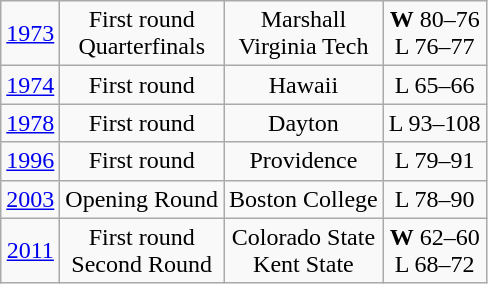<table class="wikitable">
<tr align="center">
<td><a href='#'>1973</a></td>
<td>First round<br>Quarterfinals</td>
<td>Marshall<br>Virginia Tech</td>
<td><strong>W</strong> 80–76<br>L 76–77</td>
</tr>
<tr align="center">
<td><a href='#'>1974</a></td>
<td>First round</td>
<td>Hawaii</td>
<td>L 65–66</td>
</tr>
<tr align="center">
<td><a href='#'>1978</a></td>
<td>First round</td>
<td>Dayton</td>
<td>L 93–108</td>
</tr>
<tr align="center">
<td><a href='#'>1996</a></td>
<td>First round</td>
<td>Providence</td>
<td>L 79–91</td>
</tr>
<tr align="center">
<td><a href='#'>2003</a></td>
<td>Opening Round</td>
<td>Boston College</td>
<td>L 78–90</td>
</tr>
<tr align="center">
<td><a href='#'>2011</a></td>
<td>First round<br>Second Round</td>
<td>Colorado State<br>Kent State</td>
<td><strong>W</strong> 62–60<br>L 68–72</td>
</tr>
</table>
